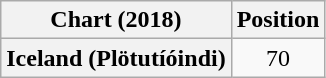<table class="wikitable plainrowheaders" style="text-align:center">
<tr>
<th scope="col">Chart (2018)</th>
<th scope="col">Position</th>
</tr>
<tr>
<th scope="row">Iceland (Plötutíóindi)</th>
<td>70</td>
</tr>
</table>
